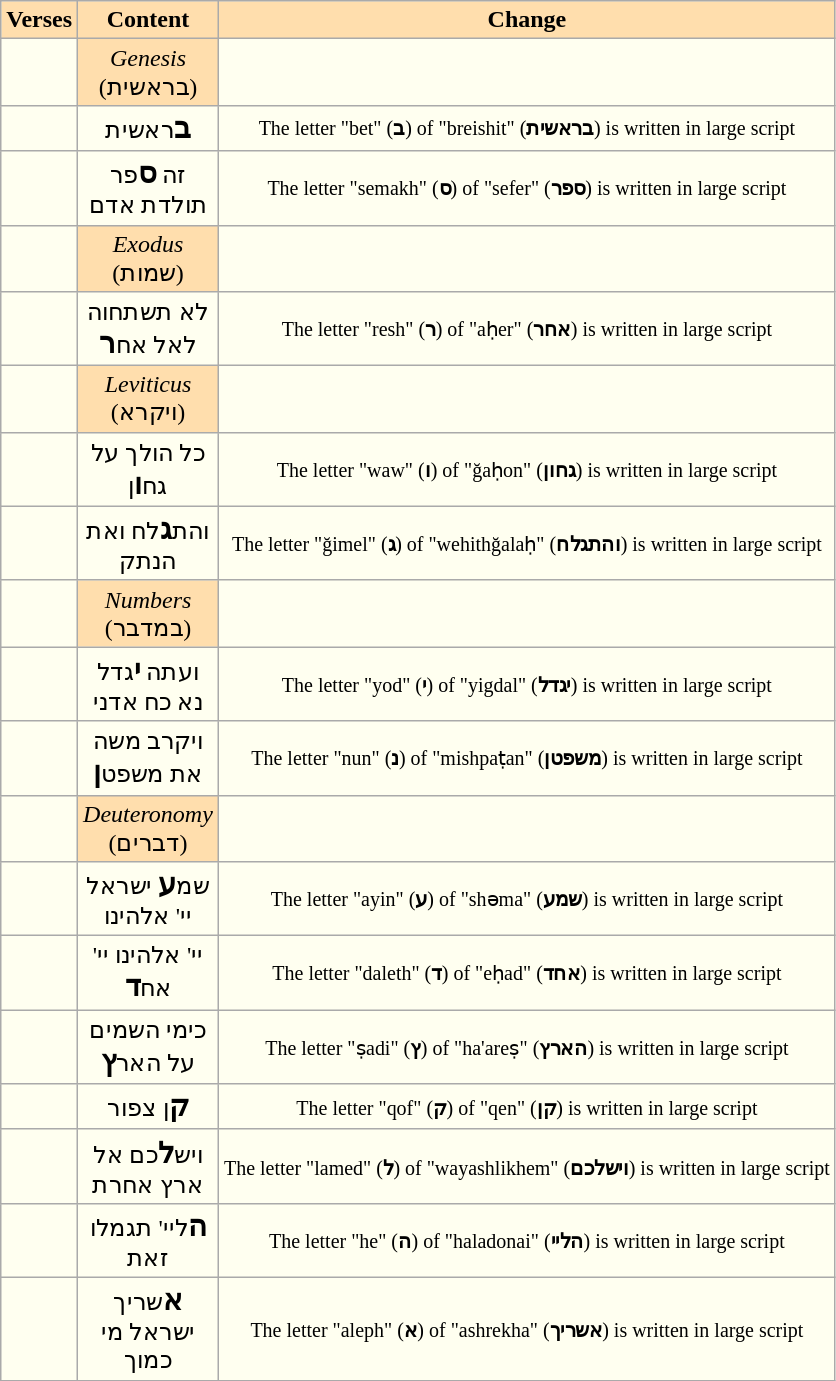<table class="wikitable" style="background:Ivory; text-align:center">
<tr>
<th style="background:Navajowhite;">Verses</th>
<th style="background:Navajowhite;">Content</th>
<th style="background:Navajowhite;">Change</th>
</tr>
<tr>
<td></td>
<td columnspan=3; style="background:Navajowhite; text-align:center; width:65px"><em>Genesis</em> (בראשית)</td>
<td></td>
</tr>
<tr>
<td></td>
<td><big><strong>ב</strong></big>ראשית</td>
<td><small>The letter "bet" (<strong>ב</strong>) of "breishit" (<strong>בראשית</strong>) is written in large script</small></td>
</tr>
<tr>
<td></td>
<td>זה <big><strong>ס</strong></big>פר תולדת אדם</td>
<td><small>The letter "semakh" (<strong>ס</strong>) of "sefer" (<strong>ספר</strong>) is written in large script</small></td>
</tr>
<tr>
<td></td>
<td columnspan=3; style="background:Navajowhite; text-align:center; width:65px"><em>Exodus</em> (שמות)</td>
<td></td>
</tr>
<tr>
<td></td>
<td>לא תשתחוה לאל אח<big><strong>ר</strong></big></td>
<td><small>The letter "resh" (<strong>ר</strong>) of "aḥer" (<strong>אחר</strong>) is written in large script</small></td>
</tr>
<tr>
<td></td>
<td columnspan=3; style="background:Navajowhite; text-align:center; width:65px"><em>Leviticus</em> (ויקרא)</td>
<td></td>
</tr>
<tr>
<td></td>
<td>כל הולך על גח<big><strong>ו</strong></big>ן</td>
<td><small>The letter "waw" (<strong>ו</strong>) of "ğaḥon" (<strong>גחון</strong>) is written in large script</small></td>
</tr>
<tr>
<td></td>
<td>והת<big><strong>ג</strong></big>לח ואת הנתק</td>
<td><small>The letter "ğimel" (<strong>ג</strong>) of "wehithğalaḥ" (<strong>והתגלח</strong>) is written in large script</small></td>
</tr>
<tr>
<td></td>
<td columnspan=3; style="background:Navajowhite; text-align:center; width:65px"><em>Numbers</em> (במדבר)</td>
<td></td>
</tr>
<tr>
<td></td>
<td>ועתה <big><strong>י</strong></big>גדל נא כח אדני </td>
<td><small>The letter "yod" (<strong>י</strong>) of "yigdal" (<strong>יגדל</strong>) is written in large script</small></td>
</tr>
<tr>
<td></td>
<td>ויקרב משה את משפט<big><strong>ן</strong></big></td>
<td><small>The letter "nun" (<strong>נ</strong>) of "mishpaṭan" (<strong>משפטן</strong>) is written in large script</small></td>
</tr>
<tr>
<td></td>
<td columnspan=3; style="background:Navajowhite; text-align:center; width:65px"><em>Deuteronomy</em> (דברים)</td>
<td></td>
</tr>
<tr>
<td></td>
<td>שמ<big><strong>ע</strong></big> ישראל יי' אלהינו</td>
<td><small>The letter "ayin" (<strong>ע</strong>) of "shǝma" (<strong>שמע</strong>) is written in large script</small></td>
</tr>
<tr>
<td></td>
<td>יי' אלהינו יי' אח<big><strong>ד</strong></big></td>
<td><small>The letter "daleth" (<strong>ד</strong>) of "eḥad" (<strong>אחד</strong>) is written in large script</small></td>
</tr>
<tr>
<td></td>
<td>כימי השמים על האר<big><strong>ץ</strong></big></td>
<td><small>The letter "ṣadi" (<strong>ץ</strong>) of "ha'areṣ" (<strong>הארץ</strong>) is written in large script</small></td>
</tr>
<tr>
<td></td>
<td><big><strong>ק</strong></big>ן צפור</td>
<td><small>The letter "qof" (<strong>ק</strong>) of "qen" (<strong>קן</strong>) is written in large script</small></td>
</tr>
<tr>
<td></td>
<td>ויש<big><strong>ל</strong></big>כם אל ארץ אחרת</td>
<td><small>The letter "lamed" (<strong>ל</strong>) of "wayashlikhem" (<strong>וישלכם</strong>) is written in large script</small></td>
</tr>
<tr>
<td></td>
<td><big><strong>ה</strong></big>ליי' תגמלו זאת</td>
<td><small>The letter "he" (<strong>ה</strong>) of "haladonai" (<strong>הליי</strong>) is written in large script</small></td>
</tr>
<tr>
<td></td>
<td><big><strong>א</strong></big>שריך ישראל מי כמוך</td>
<td><small>The letter "aleph" (<strong>א</strong>) of "ashrekha" (<strong>אשריך</strong>) is written in large script</small></td>
</tr>
</table>
